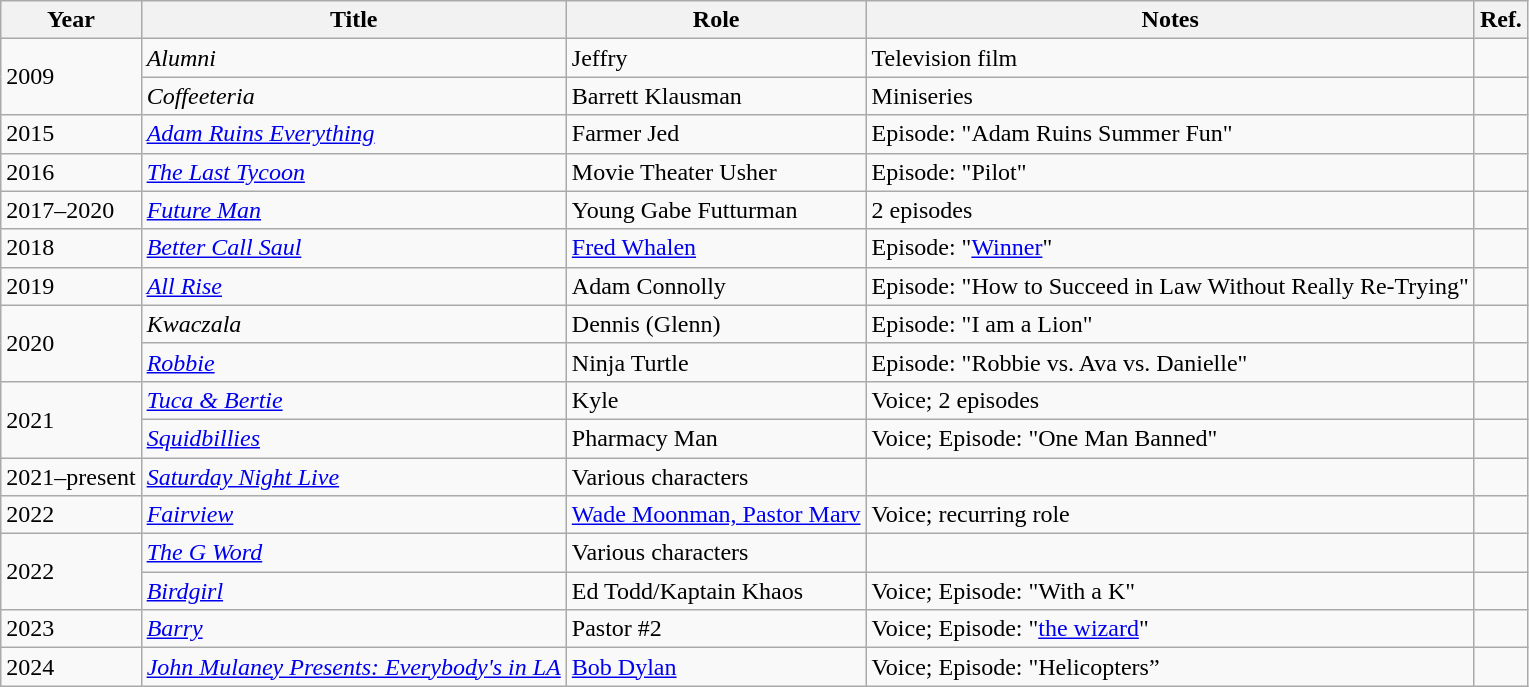<table class="wikitable sortable">
<tr>
<th>Year</th>
<th>Title</th>
<th>Role</th>
<th>Notes</th>
<th>Ref.</th>
</tr>
<tr>
<td rowspan=2>2009</td>
<td><em>Alumni</em></td>
<td>Jeffry</td>
<td>Television film</td>
<td></td>
</tr>
<tr>
<td><em>Coffeeteria</em></td>
<td>Barrett Klausman</td>
<td>Miniseries</td>
<td></td>
</tr>
<tr>
<td>2015</td>
<td><em><a href='#'>Adam Ruins Everything</a></em></td>
<td>Farmer Jed</td>
<td>Episode: "Adam Ruins Summer Fun"</td>
<td></td>
</tr>
<tr>
<td>2016</td>
<td><a href='#'><em>The Last Tycoon</em></a></td>
<td>Movie Theater Usher</td>
<td>Episode: "Pilot"</td>
<td></td>
</tr>
<tr>
<td>2017–2020</td>
<td><a href='#'><em>Future Man</em></a></td>
<td>Young Gabe Futturman</td>
<td>2 episodes</td>
<td></td>
</tr>
<tr>
<td>2018</td>
<td><em><a href='#'>Better Call Saul</a></em></td>
<td><a href='#'>Fred Whalen</a></td>
<td>Episode: "<a href='#'>Winner</a>"</td>
<td></td>
</tr>
<tr>
<td>2019</td>
<td><a href='#'><em>All Rise</em></a></td>
<td>Adam Connolly</td>
<td>Episode: "How to Succeed in Law Without Really Re-Trying"</td>
<td></td>
</tr>
<tr>
<td rowspan=2>2020</td>
<td><em>Kwaczala</em></td>
<td>Dennis (Glenn)</td>
<td>Episode: "I am a Lion"</td>
<td></td>
</tr>
<tr>
<td><a href='#'><em>Robbie</em></a></td>
<td>Ninja Turtle</td>
<td>Episode: "Robbie vs. Ava vs. Danielle"</td>
<td></td>
</tr>
<tr>
<td rowspan=2>2021</td>
<td><em><a href='#'>Tuca & Bertie</a></em></td>
<td>Kyle</td>
<td>Voice; 2 episodes</td>
<td></td>
</tr>
<tr>
<td><em><a href='#'>Squidbillies</a></em></td>
<td>Pharmacy Man</td>
<td>Voice; Episode: "One Man Banned"</td>
<td></td>
</tr>
<tr>
<td>2021–present</td>
<td><em><a href='#'>Saturday Night Live</a></em></td>
<td>Various characters</td>
<td></td>
<td></td>
</tr>
<tr>
<td>2022</td>
<td><em><a href='#'>Fairview</a></em></td>
<td><a href='#'>Wade Moonman, Pastor Marv</a></td>
<td>Voice; recurring role</td>
<td></td>
</tr>
<tr>
<td rowspan=2>2022</td>
<td><em><a href='#'>The G Word</a></em></td>
<td>Various characters</td>
<td></td>
<td></td>
</tr>
<tr>
<td><em><a href='#'>Birdgirl</a></em></td>
<td>Ed Todd/Kaptain Khaos</td>
<td>Voice; Episode: "With a K"</td>
<td></td>
</tr>
<tr>
<td>2023</td>
<td><em><a href='#'>Barry</a></em></td>
<td>Pastor #2</td>
<td>Voice; Episode: "<a href='#'>the wizard</a>"</td>
<td></td>
</tr>
<tr>
<td>2024</td>
<td><em><a href='#'>John Mulaney Presents: Everybody's in LA</a></em></td>
<td><a href='#'>Bob Dylan</a></td>
<td>Voice; Episode: "Helicopters”</td>
<td></td>
</tr>
</table>
